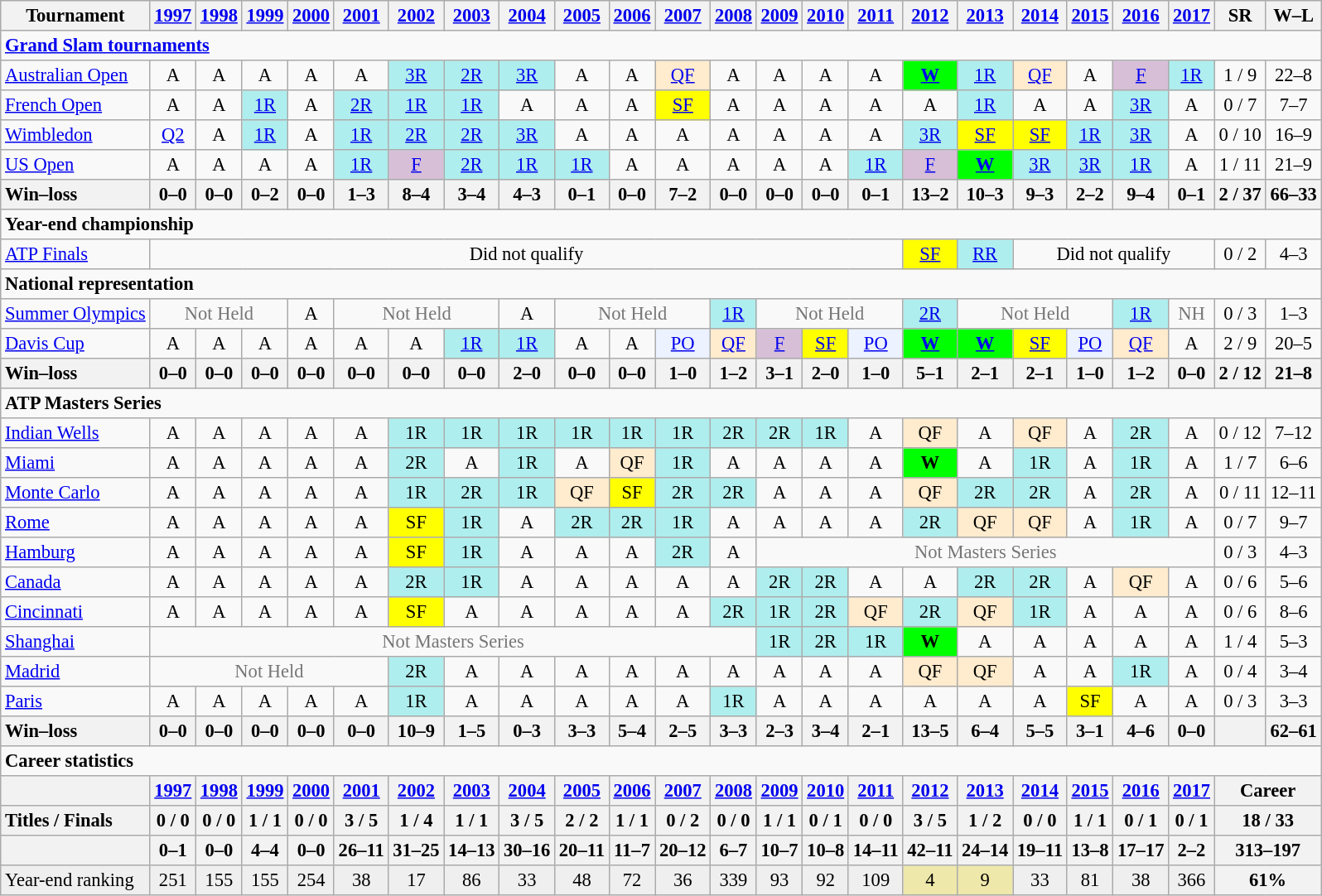<table class=wikitable style=text-align:center;font-size:94%>
<tr>
<th>Tournament</th>
<th><a href='#'>1997</a></th>
<th><a href='#'>1998</a></th>
<th><a href='#'>1999</a></th>
<th><a href='#'>2000</a></th>
<th><a href='#'>2001</a></th>
<th><a href='#'>2002</a></th>
<th><a href='#'>2003</a></th>
<th><a href='#'>2004</a></th>
<th><a href='#'>2005</a></th>
<th><a href='#'>2006</a></th>
<th><a href='#'>2007</a></th>
<th><a href='#'>2008</a></th>
<th><a href='#'>2009</a></th>
<th><a href='#'>2010</a></th>
<th><a href='#'>2011</a></th>
<th><a href='#'>2012</a></th>
<th><a href='#'>2013</a></th>
<th><a href='#'>2014</a></th>
<th><a href='#'>2015</a></th>
<th><a href='#'>2016</a></th>
<th><a href='#'>2017</a></th>
<th>SR</th>
<th>W–L</th>
</tr>
<tr>
<td colspan=24 align=left><strong><a href='#'>Grand Slam tournaments</a></strong></td>
</tr>
<tr>
<td align=left><a href='#'>Australian Open</a></td>
<td>A</td>
<td>A</td>
<td>A</td>
<td>A</td>
<td>A</td>
<td bgcolor=afeeee><a href='#'>3R</a></td>
<td bgcolor=afeeee><a href='#'>2R</a></td>
<td bgcolor=afeeee><a href='#'>3R</a></td>
<td>A</td>
<td>A</td>
<td bgcolor=ffebcd><a href='#'>QF</a></td>
<td>A</td>
<td>A</td>
<td>A</td>
<td>A</td>
<td bgcolor=lime><a href='#'><strong>W</strong></a></td>
<td bgcolor=afeeee><a href='#'>1R</a></td>
<td bgcolor=ffebcd><a href='#'>QF</a></td>
<td>A</td>
<td bgcolor=thistle><a href='#'>F</a></td>
<td bgcolor=afeeee><a href='#'>1R</a></td>
<td>1 / 9</td>
<td>22–8</td>
</tr>
<tr>
<td align=left><a href='#'>French Open</a></td>
<td>A</td>
<td>A</td>
<td bgcolor=afeeee><a href='#'>1R</a></td>
<td>A</td>
<td bgcolor=afeeee><a href='#'>2R</a></td>
<td bgcolor=afeeee><a href='#'>1R</a></td>
<td bgcolor=afeeee><a href='#'>1R</a></td>
<td>A</td>
<td>A</td>
<td>A</td>
<td bgcolor=yellow><a href='#'>SF</a></td>
<td>A</td>
<td>A</td>
<td>A</td>
<td>A</td>
<td>A</td>
<td bgcolor=afeeee><a href='#'>1R</a></td>
<td>A</td>
<td>A</td>
<td bgcolor=afeeee><a href='#'>3R</a></td>
<td>A</td>
<td>0 / 7</td>
<td>7–7</td>
</tr>
<tr>
<td align=left><a href='#'>Wimbledon</a></td>
<td><a href='#'>Q2</a></td>
<td>A</td>
<td bgcolor=afeeee><a href='#'>1R</a></td>
<td>A</td>
<td bgcolor=afeeee><a href='#'>1R</a></td>
<td bgcolor=afeeee><a href='#'>2R</a></td>
<td bgcolor=afeeee><a href='#'>2R</a></td>
<td bgcolor=afeeee><a href='#'>3R</a></td>
<td>A</td>
<td>A</td>
<td>A</td>
<td>A</td>
<td>A</td>
<td>A</td>
<td>A</td>
<td bgcolor=afeeee><a href='#'>3R</a></td>
<td bgcolor=yellow><a href='#'>SF</a></td>
<td bgcolor=yellow><a href='#'>SF</a></td>
<td bgcolor=afeeee><a href='#'>1R</a></td>
<td bgcolor=afeeee><a href='#'>3R</a></td>
<td>A</td>
<td>0 / 10</td>
<td>16–9</td>
</tr>
<tr>
<td align=left><a href='#'>US Open</a></td>
<td>A</td>
<td>A</td>
<td>A</td>
<td>A</td>
<td bgcolor=afeeee><a href='#'>1R</a></td>
<td bgcolor=thistle><a href='#'>F</a></td>
<td bgcolor=afeeee><a href='#'>2R</a></td>
<td bgcolor=afeeee><a href='#'>1R</a></td>
<td bgcolor=afeeee><a href='#'>1R</a></td>
<td>A</td>
<td>A</td>
<td>A</td>
<td>A</td>
<td>A</td>
<td bgcolor=afeeee><a href='#'>1R</a></td>
<td bgcolor=thistle><a href='#'>F</a></td>
<td bgcolor=lime><a href='#'><strong>W</strong></a></td>
<td bgcolor=afeeee><a href='#'>3R</a></td>
<td bgcolor=afeeee><a href='#'>3R</a></td>
<td bgcolor=afeeee><a href='#'>1R</a></td>
<td>A</td>
<td>1 / 11</td>
<td>21–9</td>
</tr>
<tr>
<th style=text-align:left>Win–loss</th>
<th>0–0</th>
<th>0–0</th>
<th>0–2</th>
<th>0–0</th>
<th>1–3</th>
<th>8–4</th>
<th>3–4</th>
<th>4–3</th>
<th>0–1</th>
<th>0–0</th>
<th>7–2</th>
<th>0–0</th>
<th>0–0</th>
<th>0–0</th>
<th>0–1</th>
<th>13–2</th>
<th>10–3</th>
<th>9–3</th>
<th>2–2</th>
<th>9–4</th>
<th>0–1</th>
<th>2 / 37</th>
<th>66–33</th>
</tr>
<tr>
<td colspan=24 align=left><strong>Year-end championship</strong></td>
</tr>
<tr>
<td align=left><a href='#'>ATP Finals</a></td>
<td colspan=15>Did not qualify</td>
<td bgcolor=yellow><a href='#'>SF</a></td>
<td bgcolor=afeeee><a href='#'>RR</a></td>
<td colspan=4>Did not qualify</td>
<td>0 / 2</td>
<td>4–3</td>
</tr>
<tr>
<td colspan=24 align=left><strong>National representation</strong></td>
</tr>
<tr>
<td align=left><a href='#'>Summer Olympics</a></td>
<td colspan="3" style="color:#767676">Not Held</td>
<td>A</td>
<td colspan="3" style="color:#767676">Not Held</td>
<td>A</td>
<td colspan="3" style="color:#767676">Not Held</td>
<td bgcolor=afeeee><a href='#'>1R</a></td>
<td colspan="3" style="color:#767676">Not Held</td>
<td bgcolor=afeeee><a href='#'>2R</a></td>
<td colspan="3" style="color:#767676">Not Held</td>
<td bgcolor=afeeee><a href='#'>1R</a></td>
<td style="color:#767676">NH</td>
<td>0 / 3</td>
<td>1–3</td>
</tr>
<tr>
<td align="left"><a href='#'>Davis Cup</a></td>
<td>A</td>
<td>A</td>
<td>A</td>
<td>A</td>
<td>A</td>
<td>A</td>
<td bgcolor=afeeee><a href='#'>1R</a></td>
<td bgcolor=afeeee><a href='#'>1R</a></td>
<td>A</td>
<td>A</td>
<td bgcolor=ecf2ff><a href='#'>PO</a></td>
<td bgcolor=ffebcd><a href='#'>QF</a></td>
<td bgcolor=thistle><a href='#'>F</a></td>
<td bgcolor=yellow><a href='#'>SF</a></td>
<td bgcolor=ecf2ff><a href='#'>PO</a></td>
<td bgcolor=lime><a href='#'><strong>W</strong></a></td>
<td bgcolor=lime><a href='#'><strong>W</strong></a></td>
<td bgcolor=yellow><a href='#'>SF</a></td>
<td bgcolor=ecf2ff><a href='#'>PO</a></td>
<td bgcolor=ffebcd><a href='#'>QF</a></td>
<td>A</td>
<td>2 / 9</td>
<td>20–5</td>
</tr>
<tr>
<th style="text-align:left">Win–loss</th>
<th>0–0</th>
<th>0–0</th>
<th>0–0</th>
<th>0–0</th>
<th>0–0</th>
<th>0–0</th>
<th>0–0</th>
<th>2–0</th>
<th>0–0</th>
<th>0–0</th>
<th>1–0</th>
<th>1–2</th>
<th>3–1</th>
<th>2–0</th>
<th>1–0</th>
<th>5–1</th>
<th>2–1</th>
<th>2–1</th>
<th>1–0</th>
<th>1–2</th>
<th>0–0</th>
<th>2 / 12</th>
<th>21–8</th>
</tr>
<tr>
<td colspan=24 align=left><strong>ATP Masters Series</strong></td>
</tr>
<tr>
<td align=left><a href='#'>Indian Wells</a></td>
<td>A</td>
<td>A</td>
<td>A</td>
<td>A</td>
<td>A</td>
<td bgcolor=afeeee>1R</td>
<td bgcolor=afeeee>1R</td>
<td bgcolor=afeeee>1R</td>
<td bgcolor=afeeee>1R</td>
<td bgcolor=afeeee>1R</td>
<td bgcolor=afeeee>1R</td>
<td bgcolor=afeeee>2R</td>
<td bgcolor=afeeee>2R</td>
<td bgcolor=afeeee>1R</td>
<td>A</td>
<td bgcolor=ffebcd>QF</td>
<td>A</td>
<td bgcolor=ffebcd>QF</td>
<td>A</td>
<td bgcolor=afeeee>2R</td>
<td>A</td>
<td>0 / 12</td>
<td>7–12</td>
</tr>
<tr>
<td align=left><a href='#'>Miami</a></td>
<td>A</td>
<td>A</td>
<td>A</td>
<td>A</td>
<td>A</td>
<td bgcolor=afeeee>2R</td>
<td>A</td>
<td bgcolor=afeeee>1R</td>
<td>A</td>
<td bgcolor=ffebcd>QF</td>
<td bgcolor=afeeee>1R</td>
<td>A</td>
<td>A</td>
<td>A</td>
<td>A</td>
<td bgcolor=lime><strong>W</strong></td>
<td>A</td>
<td bgcolor=afeeee>1R</td>
<td>A</td>
<td bgcolor=afeeee>1R</td>
<td>A</td>
<td>1 / 7</td>
<td>6–6</td>
</tr>
<tr>
<td align=left><a href='#'>Monte Carlo</a></td>
<td>A</td>
<td>A</td>
<td>A</td>
<td>A</td>
<td>A</td>
<td bgcolor=afeeee>1R</td>
<td bgcolor=afeeee>2R</td>
<td bgcolor=afeeee>1R</td>
<td bgcolor=ffebcd>QF</td>
<td bgcolor=yellow>SF</td>
<td bgcolor=afeeee>2R</td>
<td bgcolor=afeeee>2R</td>
<td>A</td>
<td>A</td>
<td>A</td>
<td bgcolor=ffebcd>QF</td>
<td bgcolor=afeeee>2R</td>
<td bgcolor=afeeee>2R</td>
<td>A</td>
<td bgcolor=afeeee>2R</td>
<td>A</td>
<td>0 / 11</td>
<td>12–11</td>
</tr>
<tr>
<td align=left><a href='#'>Rome</a></td>
<td>A</td>
<td>A</td>
<td>A</td>
<td>A</td>
<td>A</td>
<td bgcolor=yellow>SF</td>
<td bgcolor=afeeee>1R</td>
<td>A</td>
<td bgcolor=afeeee>2R</td>
<td bgcolor=afeeee>2R</td>
<td bgcolor=afeeee>1R</td>
<td>A</td>
<td>A</td>
<td>A</td>
<td>A</td>
<td bgcolor=afeeee>2R</td>
<td bgcolor=ffebcd>QF</td>
<td bgcolor=ffebcd>QF</td>
<td>A</td>
<td bgcolor=afeeee>1R</td>
<td>A</td>
<td>0 / 7</td>
<td>9–7</td>
</tr>
<tr>
<td align=left><a href='#'>Hamburg</a></td>
<td>A</td>
<td>A</td>
<td>A</td>
<td>A</td>
<td>A</td>
<td bgcolor=yellow>SF</td>
<td bgcolor=afeeee>1R</td>
<td>A</td>
<td>A</td>
<td>A</td>
<td bgcolor=afeeee>2R</td>
<td>A</td>
<td colspan=9 style=color:#767676>Not Masters Series</td>
<td>0 / 3</td>
<td>4–3</td>
</tr>
<tr>
<td align=left><a href='#'>Canada</a></td>
<td>A</td>
<td>A</td>
<td>A</td>
<td>A</td>
<td>A</td>
<td bgcolor=afeeee>2R</td>
<td bgcolor=afeeee>1R</td>
<td>A</td>
<td>A</td>
<td>A</td>
<td>A</td>
<td>A</td>
<td bgcolor=afeeee>2R</td>
<td bgcolor=afeeee>2R</td>
<td>A</td>
<td>A</td>
<td bgcolor=afeeee>2R</td>
<td bgcolor=afeeee>2R</td>
<td>A</td>
<td bgcolor=ffebcd>QF</td>
<td>A</td>
<td>0 / 6</td>
<td>5–6</td>
</tr>
<tr>
<td align=left><a href='#'>Cincinnati</a></td>
<td>A</td>
<td>A</td>
<td>A</td>
<td>A</td>
<td>A</td>
<td bgcolor=yellow>SF</td>
<td>A</td>
<td>A</td>
<td>A</td>
<td>A</td>
<td>A</td>
<td bgcolor=afeeee>2R</td>
<td bgcolor=afeeee>1R</td>
<td bgcolor=afeeee>2R</td>
<td bgcolor=ffebcd>QF</td>
<td bgcolor=afeeee>2R</td>
<td bgcolor=ffebcd>QF</td>
<td bgcolor=afeeee>1R</td>
<td>A</td>
<td>A</td>
<td>A</td>
<td>0 / 6</td>
<td>8–6</td>
</tr>
<tr>
<td align=left><a href='#'>Shanghai</a></td>
<td colspan=12 style=color:#767676>Not Masters Series</td>
<td bgcolor=afeeee>1R</td>
<td bgcolor=afeeee>2R</td>
<td bgcolor=afeeee>1R</td>
<td bgcolor=lime><strong>W</strong></td>
<td>A</td>
<td>A</td>
<td>A</td>
<td>A</td>
<td>A</td>
<td>1 / 4</td>
<td>5–3</td>
</tr>
<tr>
<td align=left><a href='#'>Madrid</a></td>
<td colspan=5 style=color:#767676>Not Held</td>
<td bgcolor=afeeee>2R</td>
<td>A</td>
<td>A</td>
<td>A</td>
<td>A</td>
<td>A</td>
<td>A</td>
<td>A</td>
<td>A</td>
<td>A</td>
<td bgcolor=ffebcd>QF</td>
<td bgcolor=ffebcd>QF</td>
<td>A</td>
<td>A</td>
<td bgcolor=afeeee>1R</td>
<td>A</td>
<td>0 / 4</td>
<td>3–4</td>
</tr>
<tr>
<td align=left><a href='#'>Paris</a></td>
<td>A</td>
<td>A</td>
<td>A</td>
<td>A</td>
<td>A</td>
<td bgcolor=afeeee>1R</td>
<td>A</td>
<td>A</td>
<td>A</td>
<td>A</td>
<td>A</td>
<td bgcolor=afeeee>1R</td>
<td>A</td>
<td>A</td>
<td>A</td>
<td>A</td>
<td>A</td>
<td>A</td>
<td bgcolor=yellow>SF</td>
<td>A</td>
<td>A</td>
<td>0 / 3</td>
<td>3–3</td>
</tr>
<tr>
<th style=text-align:left>Win–loss</th>
<th>0–0</th>
<th>0–0</th>
<th>0–0</th>
<th>0–0</th>
<th>0–0</th>
<th>10–9</th>
<th>1–5</th>
<th>0–3</th>
<th>3–3</th>
<th>5–4</th>
<th>2–5</th>
<th>3–3</th>
<th>2–3</th>
<th>3–4</th>
<th>2–1</th>
<th>13–5</th>
<th>6–4</th>
<th>5–5</th>
<th>3–1</th>
<th>4–6</th>
<th>0–0</th>
<th></th>
<th>62–61</th>
</tr>
<tr>
<td colspan=24 align=left><strong>Career statistics</strong></td>
</tr>
<tr>
<th></th>
<th><a href='#'>1997</a></th>
<th><a href='#'>1998</a></th>
<th><a href='#'>1999</a></th>
<th><a href='#'>2000</a></th>
<th><a href='#'>2001</a></th>
<th><a href='#'>2002</a></th>
<th><a href='#'>2003</a></th>
<th><a href='#'>2004</a></th>
<th><a href='#'>2005</a></th>
<th><a href='#'>2006</a></th>
<th><a href='#'>2007</a></th>
<th><a href='#'>2008</a></th>
<th><a href='#'>2009</a></th>
<th><a href='#'>2010</a></th>
<th><a href='#'>2011</a></th>
<th><a href='#'>2012</a></th>
<th><a href='#'>2013</a></th>
<th><a href='#'>2014</a></th>
<th><a href='#'>2015</a></th>
<th><a href='#'>2016</a></th>
<th><a href='#'>2017</a></th>
<th colspan=2>Career</th>
</tr>
<tr>
<th style=text-align:left>Titles / Finals</th>
<th>0 / 0</th>
<th>0 / 0</th>
<th>1 / 1</th>
<th>0 / 0</th>
<th>3 / 5</th>
<th>1 / 4</th>
<th>1 / 1</th>
<th>3 / 5</th>
<th>2 / 2</th>
<th>1 / 1</th>
<th>0 / 2</th>
<th>0 / 0</th>
<th>1 / 1</th>
<th>0 / 1</th>
<th>0 / 0</th>
<th>3 / 5</th>
<th>1 / 2</th>
<th>0 / 0</th>
<th>1 / 1</th>
<th>0 / 1</th>
<th>0 / 1</th>
<th colspan=2>18 / 33</th>
</tr>
<tr>
<th style=text-align:left></th>
<th>0–1</th>
<th>0–0</th>
<th>4–4</th>
<th>0–0</th>
<th>26–11</th>
<th>31–25</th>
<th>14–13</th>
<th>30–16</th>
<th>20–11</th>
<th>11–7</th>
<th>20–12</th>
<th>6–7</th>
<th>10–7</th>
<th>10–8</th>
<th>14–11</th>
<th>42–11</th>
<th>24–14</th>
<th>19–11</th>
<th>13–8</th>
<th>17–17</th>
<th>2–2</th>
<th colspan=2>313–197</th>
</tr>
<tr bgcolor=efefef>
<td align=left>Year-end ranking</td>
<td>251</td>
<td>155</td>
<td>155</td>
<td>254</td>
<td>38</td>
<td>17</td>
<td>86</td>
<td>33</td>
<td>48</td>
<td>72</td>
<td>36</td>
<td>339</td>
<td>93</td>
<td>92</td>
<td>109</td>
<td bgcolor=eee8aa>4</td>
<td bgcolor=eee8aa>9</td>
<td>33</td>
<td>81</td>
<td>38</td>
<td>366</td>
<th colspan=2>61%</th>
</tr>
</table>
